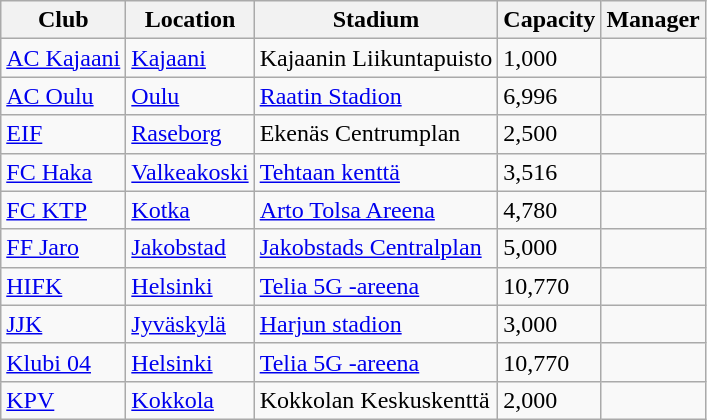<table class="wikitable sortable">
<tr>
<th>Club</th>
<th>Location</th>
<th>Stadium</th>
<th>Capacity</th>
<th>Manager</th>
</tr>
<tr --->
<td><a href='#'>AC Kajaani</a></td>
<td><a href='#'>Kajaani</a></td>
<td>Kajaanin Liikuntapuisto</td>
<td>1,000</td>
<td> </td>
</tr>
<tr --->
<td><a href='#'>AC Oulu</a></td>
<td><a href='#'>Oulu</a></td>
<td><a href='#'>Raatin Stadion</a></td>
<td>6,996</td>
<td> </td>
</tr>
<tr --->
<td><a href='#'>EIF</a></td>
<td><a href='#'>Raseborg</a></td>
<td>Ekenäs Centrumplan</td>
<td>2,500</td>
<td> </td>
</tr>
<tr --->
<td><a href='#'>FC Haka</a></td>
<td><a href='#'>Valkeakoski</a></td>
<td><a href='#'>Tehtaan kenttä</a></td>
<td>3,516</td>
<td> </td>
</tr>
<tr --->
<td><a href='#'>FC KTP</a></td>
<td><a href='#'>Kotka</a></td>
<td><a href='#'>Arto Tolsa Areena</a></td>
<td>4,780</td>
<td> </td>
</tr>
<tr --->
<td><a href='#'>FF Jaro</a></td>
<td><a href='#'>Jakobstad</a></td>
<td><a href='#'>Jakobstads Centralplan</a></td>
<td>5,000</td>
<td> </td>
</tr>
<tr --->
<td><a href='#'>HIFK</a></td>
<td><a href='#'>Helsinki</a></td>
<td><a href='#'>Telia 5G -areena</a></td>
<td>10,770</td>
<td> </td>
</tr>
<tr -->
<td><a href='#'>JJK</a></td>
<td><a href='#'>Jyväskylä</a></td>
<td><a href='#'>Harjun stadion</a></td>
<td>3,000</td>
<td> </td>
</tr>
<tr -->
<td><a href='#'>Klubi 04</a></td>
<td><a href='#'>Helsinki</a></td>
<td><a href='#'>Telia 5G -areena</a></td>
<td>10,770</td>
<td> </td>
</tr>
<tr -->
<td><a href='#'>KPV</a></td>
<td><a href='#'>Kokkola</a></td>
<td>Kokkolan Keskuskenttä</td>
<td>2,000</td>
<td> </td>
</tr>
</table>
